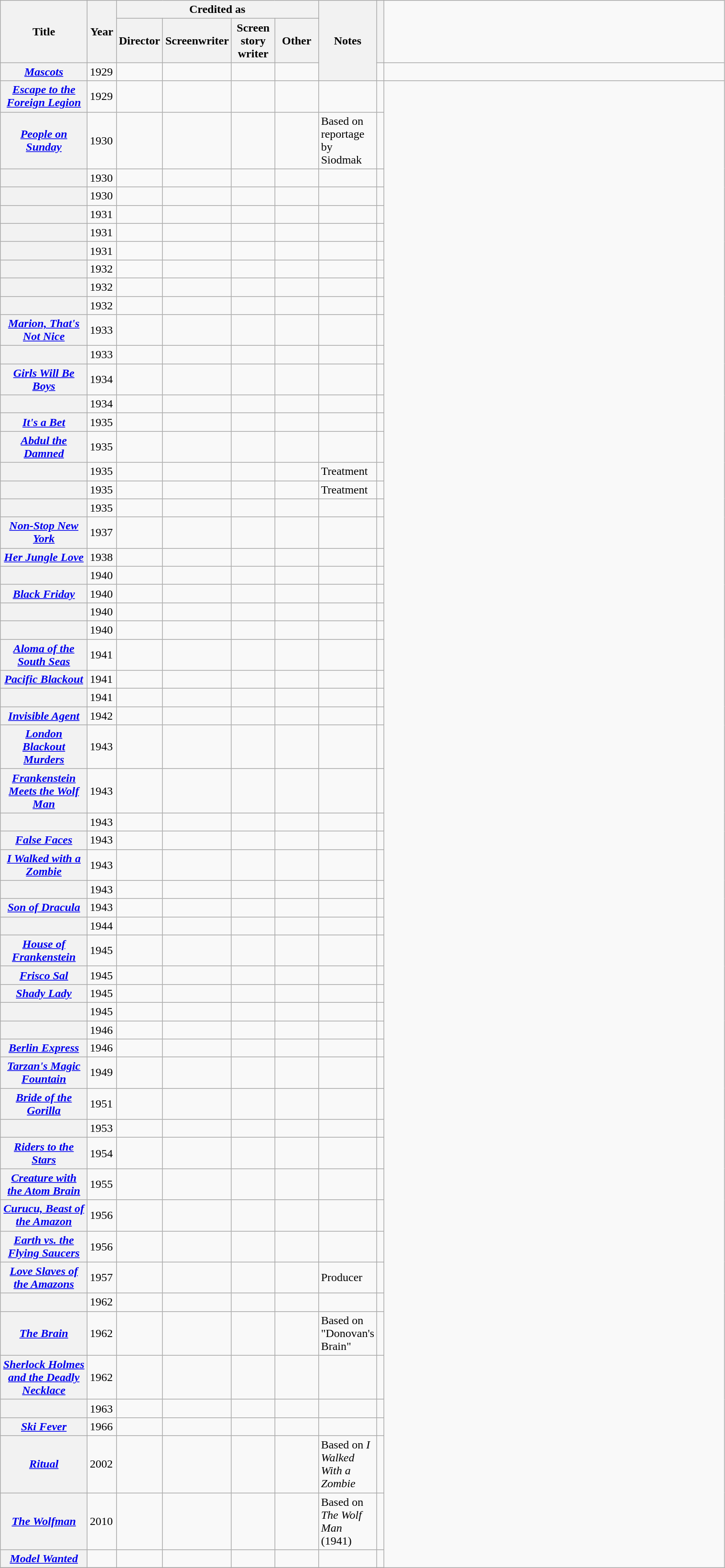<table class="wikitable sortable plainrowheaders" width="80%">
<tr>
<th width="12%" rowspan="2" scope="col">Title</th>
<th width="4%" rowspan="2" scope="col">Year</th>
<th colspan="4" scope="col">Credited as</th>
<th width="5%" rowspan="3" scope="col" class="unsortable">Notes</th>
<th width="1%" rowspan="2" scope="col" class="unsortable"></th>
</tr>
<tr>
<th width=6%>Director</th>
<th width=6%>Screenwriter</th>
<th width=6%>Screen story writer</th>
<th width=6%>Other</th>
</tr>
<tr>
<th scope="row"><em><a href='#'>Mascots</a></em></th>
<td>1929</td>
<td></td>
<td></td>
<td></td>
<td></td>
<td></td>
<td style="text-align:center;"></td>
</tr>
<tr>
<th scope="row"><em><a href='#'>Escape to the Foreign Legion</a></em></th>
<td>1929</td>
<td></td>
<td></td>
<td></td>
<td></td>
<td></td>
<td style="text-align:center;"></td>
</tr>
<tr>
<th scope="row"><em><a href='#'>People on Sunday</a></em></th>
<td>1930</td>
<td></td>
<td></td>
<td></td>
<td></td>
<td>Based on reportage by Siodmak</td>
<td style="text-align:center;"></td>
</tr>
<tr>
<th scope="row"></th>
<td>1930</td>
<td></td>
<td></td>
<td></td>
<td></td>
<td></td>
<td style="text-align:center;"></td>
</tr>
<tr>
<th scope="row"></th>
<td>1930</td>
<td></td>
<td></td>
<td></td>
<td></td>
<td></td>
<td style="text-align:center;"></td>
</tr>
<tr>
<th scope="row"></th>
<td>1931</td>
<td></td>
<td></td>
<td></td>
<td></td>
<td></td>
<td style="text-align:center;"></td>
</tr>
<tr>
<th scope="row"></th>
<td>1931</td>
<td></td>
<td></td>
<td></td>
<td></td>
<td></td>
<td style="text-align:center;"></td>
</tr>
<tr>
<th scope="row"></th>
<td>1931</td>
<td></td>
<td></td>
<td></td>
<td></td>
<td></td>
<td style="text-align:center;"></td>
</tr>
<tr>
<th scope="row"></th>
<td>1932</td>
<td></td>
<td></td>
<td></td>
<td></td>
<td></td>
<td style="text-align:center;"></td>
</tr>
<tr>
<th scope="row"></th>
<td>1932</td>
<td></td>
<td></td>
<td></td>
<td></td>
<td></td>
<td style="text-align:center;"></td>
</tr>
<tr>
<th scope="row"></th>
<td>1932</td>
<td></td>
<td></td>
<td></td>
<td></td>
<td></td>
<td style="text-align:center;"></td>
</tr>
<tr>
<th scope="row"><em><a href='#'>Marion, That's Not Nice</a></em></th>
<td>1933</td>
<td></td>
<td></td>
<td></td>
<td></td>
<td></td>
<td style="text-align:center;"></td>
</tr>
<tr>
<th scope="row"></th>
<td>1933</td>
<td></td>
<td></td>
<td></td>
<td></td>
<td></td>
<td style="text-align:center;"></td>
</tr>
<tr>
<th scope="row"><em><a href='#'>Girls Will Be Boys</a></em></th>
<td>1934</td>
<td></td>
<td></td>
<td></td>
<td></td>
<td></td>
<td style="text-align:center;"></td>
</tr>
<tr>
<th scope="row"></th>
<td>1934</td>
<td></td>
<td></td>
<td></td>
<td></td>
<td></td>
<td style="text-align:center;"></td>
</tr>
<tr>
<th scope="row"><em><a href='#'>It's a Bet</a></em></th>
<td>1935</td>
<td></td>
<td></td>
<td></td>
<td></td>
<td></td>
<td style="text-align:center;"></td>
</tr>
<tr>
<th scope="row"><em><a href='#'>Abdul the Damned</a></em></th>
<td>1935</td>
<td></td>
<td></td>
<td></td>
<td></td>
<td></td>
<td style="text-align:center;"></td>
</tr>
<tr>
<th scope="row"></th>
<td>1935</td>
<td></td>
<td></td>
<td></td>
<td></td>
<td>Treatment</td>
<td style="text-align:center;"></td>
</tr>
<tr>
<th scope="row"></th>
<td>1935</td>
<td></td>
<td></td>
<td></td>
<td></td>
<td>Treatment</td>
<td style="text-align:center;"></td>
</tr>
<tr>
<th scope="row"></th>
<td>1935</td>
<td></td>
<td></td>
<td></td>
<td></td>
<td></td>
<td style="text-align:center;"></td>
</tr>
<tr>
<th scope="row"><em><a href='#'>Non-Stop New York</a></em></th>
<td>1937</td>
<td></td>
<td></td>
<td></td>
<td></td>
<td></td>
<td style="text-align:center;"></td>
</tr>
<tr>
<th scope="row"><em><a href='#'>Her Jungle Love</a></em></th>
<td>1938</td>
<td></td>
<td></td>
<td></td>
<td></td>
<td></td>
<td style="text-align:center;"></td>
</tr>
<tr>
<th scope="row"></th>
<td>1940</td>
<td></td>
<td></td>
<td></td>
<td></td>
<td></td>
<td style="text-align:center;"></td>
</tr>
<tr>
<th scope="row"><em><a href='#'>Black Friday</a></em></th>
<td>1940</td>
<td></td>
<td></td>
<td></td>
<td></td>
<td></td>
<td style="text-align:center;"></td>
</tr>
<tr>
<th scope="row"></th>
<td>1940</td>
<td></td>
<td></td>
<td></td>
<td></td>
<td></td>
<td style="text-align:center;"></td>
</tr>
<tr>
<th scope="row"></th>
<td>1940</td>
<td></td>
<td></td>
<td></td>
<td></td>
<td></td>
<td style="text-align:center;"></td>
</tr>
<tr>
<th scope="row"><em><a href='#'>Aloma of the South Seas</a></em></th>
<td>1941</td>
<td></td>
<td></td>
<td></td>
<td></td>
<td></td>
<td style="text-align:center;"></td>
</tr>
<tr>
<th scope="row"><em><a href='#'>Pacific Blackout</a></em></th>
<td>1941</td>
<td></td>
<td></td>
<td></td>
<td></td>
<td></td>
<td style="text-align:center;"></td>
</tr>
<tr>
<th scope="row"></th>
<td>1941</td>
<td></td>
<td></td>
<td></td>
<td></td>
<td></td>
<td style="text-align:center;"></td>
</tr>
<tr>
<th scope="row"><em><a href='#'>Invisible Agent</a></em></th>
<td>1942</td>
<td></td>
<td></td>
<td></td>
<td></td>
<td></td>
<td style="text-align:center;"></td>
</tr>
<tr>
<th scope="row"><em><a href='#'>London Blackout Murders</a></em></th>
<td>1943</td>
<td></td>
<td></td>
<td></td>
<td></td>
<td></td>
<td style="text-align:center;"></td>
</tr>
<tr>
<th scope="row"><em><a href='#'>Frankenstein Meets the Wolf Man</a></em></th>
<td>1943</td>
<td></td>
<td></td>
<td></td>
<td></td>
<td></td>
<td style="text-align:center;"></td>
</tr>
<tr>
<th scope="row"></th>
<td>1943</td>
<td></td>
<td></td>
<td></td>
<td></td>
<td></td>
<td style="text-align:center;"></td>
</tr>
<tr>
<th scope="row"><em><a href='#'>False Faces</a></em></th>
<td>1943</td>
<td></td>
<td></td>
<td></td>
<td></td>
<td></td>
<td style="text-align:center;"></td>
</tr>
<tr>
<th scope="row"><em><a href='#'>I Walked with a Zombie</a></em></th>
<td>1943</td>
<td></td>
<td></td>
<td></td>
<td></td>
<td></td>
<td style="text-align:center;"></td>
</tr>
<tr>
<th scope="row"></th>
<td>1943</td>
<td></td>
<td></td>
<td></td>
<td></td>
<td></td>
<td style="text-align:center;"></td>
</tr>
<tr>
<th scope="row"><em><a href='#'>Son of Dracula</a></em></th>
<td>1943</td>
<td></td>
<td></td>
<td></td>
<td></td>
<td></td>
<td style="text-align:center;"></td>
</tr>
<tr>
<th scope="row"></th>
<td>1944</td>
<td></td>
<td></td>
<td></td>
<td></td>
<td></td>
<td style="text-align:center;"></td>
</tr>
<tr>
<th scope="row"><em><a href='#'>House of Frankenstein</a></em></th>
<td>1945</td>
<td></td>
<td></td>
<td></td>
<td></td>
<td></td>
<td style="text-align:center;"></td>
</tr>
<tr>
<th scope="row"><em><a href='#'>Frisco Sal</a></em></th>
<td>1945</td>
<td></td>
<td></td>
<td></td>
<td></td>
<td></td>
<td style="text-align:center;"></td>
</tr>
<tr>
<th scope="row"><em><a href='#'>Shady Lady</a></em></th>
<td>1945</td>
<td></td>
<td></td>
<td></td>
<td></td>
<td></td>
<td style="text-align:center;"></td>
</tr>
<tr>
<th scope="row"></th>
<td>1945</td>
<td></td>
<td></td>
<td></td>
<td></td>
<td></td>
<td style="text-align:center;"></td>
</tr>
<tr>
<th scope="row"></th>
<td>1946</td>
<td></td>
<td></td>
<td></td>
<td></td>
<td></td>
<td style="text-align:center;"></td>
</tr>
<tr>
<th scope="row"><em><a href='#'>Berlin Express</a></em></th>
<td>1946</td>
<td></td>
<td></td>
<td></td>
<td></td>
<td></td>
<td style="text-align:center;"></td>
</tr>
<tr>
<th scope="row"><em><a href='#'>Tarzan's Magic Fountain</a></em></th>
<td>1949</td>
<td></td>
<td></td>
<td></td>
<td></td>
<td></td>
<td style="text-align:center;"></td>
</tr>
<tr>
<th scope="row"><em><a href='#'>Bride of the Gorilla</a></em></th>
<td>1951</td>
<td></td>
<td></td>
<td></td>
<td></td>
<td></td>
<td style="text-align:center;"></td>
</tr>
<tr>
<th scope="row"></th>
<td>1953</td>
<td></td>
<td></td>
<td></td>
<td></td>
<td></td>
<td style="text-align:center;"></td>
</tr>
<tr>
<th scope="row"><em><a href='#'>Riders to the Stars</a></em></th>
<td>1954</td>
<td></td>
<td></td>
<td></td>
<td></td>
<td></td>
<td style="text-align:center;"></td>
</tr>
<tr>
<th scope="row"><em><a href='#'>Creature with the Atom Brain</a></em></th>
<td>1955</td>
<td></td>
<td></td>
<td></td>
<td></td>
<td></td>
<td style="text-align:center;"></td>
</tr>
<tr>
<th scope="row"><em><a href='#'>Curucu, Beast of the Amazon</a></em></th>
<td>1956</td>
<td></td>
<td></td>
<td></td>
<td></td>
<td></td>
<td style="text-align:center;"></td>
</tr>
<tr>
<th scope="row"><em><a href='#'>Earth vs. the Flying Saucers</a></em></th>
<td>1956</td>
<td></td>
<td></td>
<td></td>
<td></td>
<td></td>
<td style="text-align:center;"></td>
</tr>
<tr>
<th scope="row"><em><a href='#'>Love Slaves of the Amazons</a></em></th>
<td>1957</td>
<td></td>
<td></td>
<td></td>
<td></td>
<td>Producer</td>
<td style="text-align:center;"></td>
</tr>
<tr>
<th scope="row"></th>
<td>1962</td>
<td></td>
<td></td>
<td></td>
<td></td>
<td></td>
<td style="text-align:center;"></td>
</tr>
<tr>
<th scope="row"><em><a href='#'>The Brain</a></em></th>
<td>1962</td>
<td></td>
<td></td>
<td></td>
<td></td>
<td>Based on "Donovan's Brain"</td>
<td style="text-align:center;"></td>
</tr>
<tr>
<th scope="row"><em><a href='#'>Sherlock Holmes and the Deadly Necklace</a></em></th>
<td>1962</td>
<td></td>
<td></td>
<td></td>
<td></td>
<td></td>
<td style="text-align:center;"></td>
</tr>
<tr>
<th scope="row"></th>
<td>1963</td>
<td></td>
<td></td>
<td></td>
<td></td>
<td></td>
<td style="text-align:center;"></td>
</tr>
<tr>
<th scope="row"><em><a href='#'>Ski Fever</a></em></th>
<td>1966</td>
<td></td>
<td></td>
<td></td>
<td></td>
<td></td>
<td style="text-align:center;"></td>
</tr>
<tr>
<th scope="row"><em><a href='#'>Ritual</a></em></th>
<td>2002</td>
<td></td>
<td></td>
<td></td>
<td></td>
<td>Based on <em>I Walked With a Zombie</em></td>
<td style="text-align:center;"></td>
</tr>
<tr>
<th scope="row"><em><a href='#'>The Wolfman</a></em></th>
<td>2010</td>
<td></td>
<td></td>
<td></td>
<td></td>
<td>Based on <em>The Wolf Man</em> (1941)</td>
<td style="text-align:center;"></td>
</tr>
<tr>
<th scope="row"><em><a href='#'>Model Wanted</a></em></th>
<td></td>
<td></td>
<td></td>
<td></td>
<td></td>
<td></td>
<td style="text-align:center;"></td>
</tr>
<tr>
</tr>
</table>
